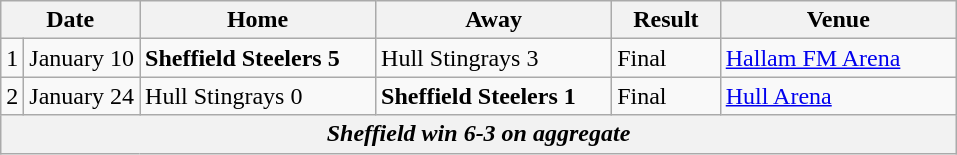<table class="wikitable">
<tr>
<th colspan=2 width=75>Date</th>
<th width=150>Home</th>
<th width=150>Away</th>
<th width=65>Result</th>
<th width=150>Venue</th>
</tr>
<tr>
<td>1</td>
<td>January 10</td>
<td><strong>Sheffield Steelers 5</strong></td>
<td>Hull Stingrays 3</td>
<td>Final</td>
<td><a href='#'>Hallam FM Arena</a></td>
</tr>
<tr>
<td>2</td>
<td>January 24</td>
<td>Hull Stingrays 0</td>
<td><strong>Sheffield Steelers 1</strong></td>
<td>Final</td>
<td><a href='#'>Hull Arena</a></td>
</tr>
<tr>
<th colspan=8><strong><em>Sheffield win 6-3 on aggregate</em></strong></th>
</tr>
</table>
